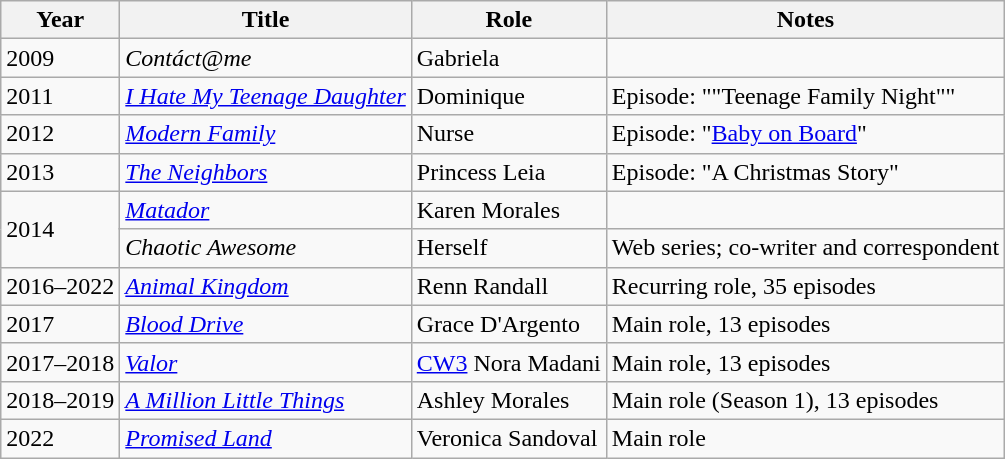<table class="wikitable sortable">
<tr>
<th>Year</th>
<th>Title</th>
<th>Role</th>
<th class="unsortable">Notes</th>
</tr>
<tr>
<td>2009</td>
<td><em>Contáct@me</em></td>
<td>Gabriela</td>
<td></td>
</tr>
<tr>
<td>2011</td>
<td><em><a href='#'>I Hate My Teenage Daughter</a></em></td>
<td>Dominique</td>
<td>Episode: ""Teenage Family Night""</td>
</tr>
<tr>
<td>2012</td>
<td><em><a href='#'>Modern Family</a></em></td>
<td>Nurse</td>
<td>Episode: "<a href='#'>Baby on Board</a>"</td>
</tr>
<tr>
<td>2013</td>
<td data-sort-value="Neighbors, The"><em><a href='#'>The Neighbors</a></em></td>
<td>Princess Leia</td>
<td>Episode: "A Christmas Story"</td>
</tr>
<tr>
<td rowspan="2">2014</td>
<td><em><a href='#'>Matador</a></em></td>
<td>Karen Morales</td>
<td></td>
</tr>
<tr>
<td><em>Chaotic Awesome</em></td>
<td>Herself</td>
<td>Web series; co-writer and correspondent</td>
</tr>
<tr>
<td>2016–2022</td>
<td><em><a href='#'>Animal Kingdom</a></em></td>
<td>Renn Randall</td>
<td>Recurring role, 35 episodes</td>
</tr>
<tr>
<td>2017</td>
<td><em><a href='#'>Blood Drive</a></em></td>
<td>Grace D'Argento</td>
<td>Main role, 13 episodes</td>
</tr>
<tr>
<td>2017–2018</td>
<td><em><a href='#'>Valor</a></em></td>
<td><a href='#'>CW3</a> Nora Madani</td>
<td>Main role, 13 episodes</td>
</tr>
<tr>
<td>2018–2019</td>
<td data-sort-value="Million Little Things, A"><em><a href='#'>A Million Little Things</a></em></td>
<td>Ashley Morales</td>
<td>Main role (Season 1), 13 episodes</td>
</tr>
<tr>
<td>2022</td>
<td><em><a href='#'>Promised Land</a></em></td>
<td>Veronica Sandoval</td>
<td>Main role</td>
</tr>
</table>
